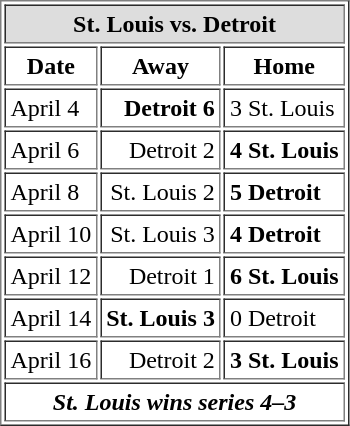<table cellpadding="3" border="1">
<tr>
<th bgcolor="#DDDDDD" colspan="4">St. Louis vs. Detroit</th>
</tr>
<tr>
<th>Date</th>
<th>Away</th>
<th>Home</th>
</tr>
<tr>
<td>April 4</td>
<td align="right"><strong>Detroit 6</strong></td>
<td>3 St. Louis</td>
</tr>
<tr>
<td>April 6</td>
<td align="right">Detroit 2</td>
<td><strong>4 St. Louis</strong></td>
</tr>
<tr>
<td>April 8</td>
<td align="right">St. Louis 2</td>
<td><strong>5 Detroit</strong></td>
</tr>
<tr>
<td>April 10</td>
<td align="right">St. Louis 3</td>
<td><strong>4 Detroit</strong></td>
</tr>
<tr>
<td>April 12</td>
<td align="right">Detroit 1</td>
<td><strong>6 St. Louis</strong></td>
</tr>
<tr>
<td>April 14</td>
<td align="right"><strong>St. Louis 3</strong></td>
<td>0 Detroit</td>
</tr>
<tr>
<td>April 16</td>
<td align="right">Detroit 2</td>
<td><strong>3 St. Louis</strong></td>
</tr>
<tr>
<td align="center" colspan="4"><strong><em>St. Louis wins series 4–3</em></strong></td>
</tr>
</table>
